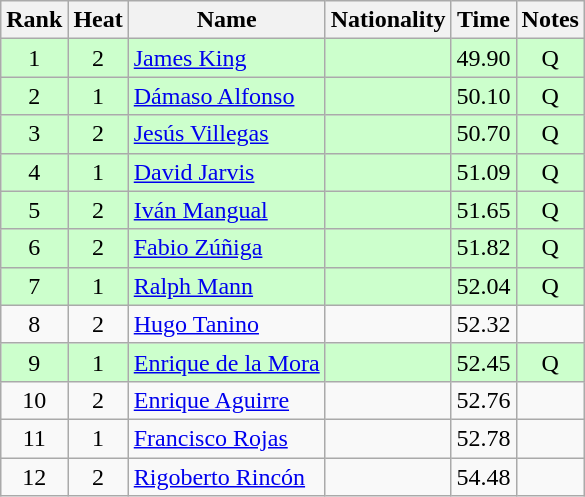<table class="wikitable sortable" style="text-align:center">
<tr>
<th>Rank</th>
<th>Heat</th>
<th>Name</th>
<th>Nationality</th>
<th>Time</th>
<th>Notes</th>
</tr>
<tr bgcolor=ccffcc>
<td>1</td>
<td>2</td>
<td align=left><a href='#'>James King</a></td>
<td align=left></td>
<td>49.90</td>
<td>Q</td>
</tr>
<tr bgcolor=ccffcc>
<td>2</td>
<td>1</td>
<td align=left><a href='#'>Dámaso Alfonso</a></td>
<td align=left></td>
<td>50.10</td>
<td>Q</td>
</tr>
<tr bgcolor=ccffcc>
<td>3</td>
<td>2</td>
<td align=left><a href='#'>Jesús Villegas</a></td>
<td align=left></td>
<td>50.70</td>
<td>Q</td>
</tr>
<tr bgcolor=ccffcc>
<td>4</td>
<td>1</td>
<td align=left><a href='#'>David Jarvis</a></td>
<td align=left></td>
<td>51.09</td>
<td>Q</td>
</tr>
<tr bgcolor=ccffcc>
<td>5</td>
<td>2</td>
<td align=left><a href='#'>Iván Mangual</a></td>
<td align=left></td>
<td>51.65</td>
<td>Q</td>
</tr>
<tr bgcolor=ccffcc>
<td>6</td>
<td>2</td>
<td align=left><a href='#'>Fabio Zúñiga</a></td>
<td align=left></td>
<td>51.82</td>
<td>Q</td>
</tr>
<tr bgcolor=ccffcc>
<td>7</td>
<td>1</td>
<td align=left><a href='#'>Ralph Mann</a></td>
<td align=left></td>
<td>52.04</td>
<td>Q</td>
</tr>
<tr>
<td>8</td>
<td>2</td>
<td align=left><a href='#'>Hugo Tanino</a></td>
<td align=left></td>
<td>52.32</td>
<td></td>
</tr>
<tr bgcolor=ccffcc>
<td>9</td>
<td>1</td>
<td align=left><a href='#'>Enrique de la Mora</a></td>
<td align=left></td>
<td>52.45</td>
<td>Q</td>
</tr>
<tr>
<td>10</td>
<td>2</td>
<td align=left><a href='#'>Enrique Aguirre</a></td>
<td align=left></td>
<td>52.76</td>
<td></td>
</tr>
<tr>
<td>11</td>
<td>1</td>
<td align=left><a href='#'>Francisco Rojas</a></td>
<td align=left></td>
<td>52.78</td>
<td></td>
</tr>
<tr>
<td>12</td>
<td>2</td>
<td align=left><a href='#'>Rigoberto Rincón</a></td>
<td align=left></td>
<td>54.48</td>
<td></td>
</tr>
</table>
